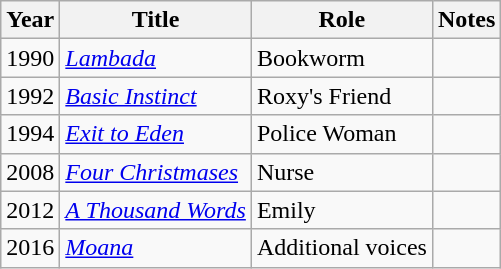<table class="wikitable sortable">
<tr>
<th>Year</th>
<th>Title</th>
<th>Role</th>
<th>Notes</th>
</tr>
<tr>
<td>1990</td>
<td><a href='#'><em>Lambada</em></a></td>
<td>Bookworm</td>
<td></td>
</tr>
<tr>
<td>1992</td>
<td><em><a href='#'>Basic Instinct</a></em></td>
<td>Roxy's Friend</td>
<td></td>
</tr>
<tr>
<td>1994</td>
<td><a href='#'><em>Exit to Eden</em></a></td>
<td>Police Woman</td>
<td></td>
</tr>
<tr>
<td>2008</td>
<td><em><a href='#'>Four Christmases</a></em></td>
<td>Nurse</td>
<td></td>
</tr>
<tr>
<td>2012</td>
<td><a href='#'><em>A Thousand Words</em></a></td>
<td>Emily</td>
<td></td>
</tr>
<tr>
<td>2016</td>
<td><a href='#'><em>Moana</em></a></td>
<td>Additional voices</td>
<td></td>
</tr>
</table>
